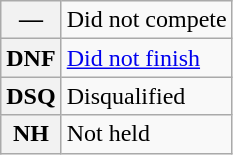<table class="wikitable">
<tr>
<th scope="row">—</th>
<td>Did not compete</td>
</tr>
<tr>
<th scope="row">DNF</th>
<td><a href='#'>Did not finish</a></td>
</tr>
<tr>
<th scope="row">DSQ</th>
<td>Disqualified</td>
</tr>
<tr>
<th scope="row">NH</th>
<td>Not held</td>
</tr>
</table>
